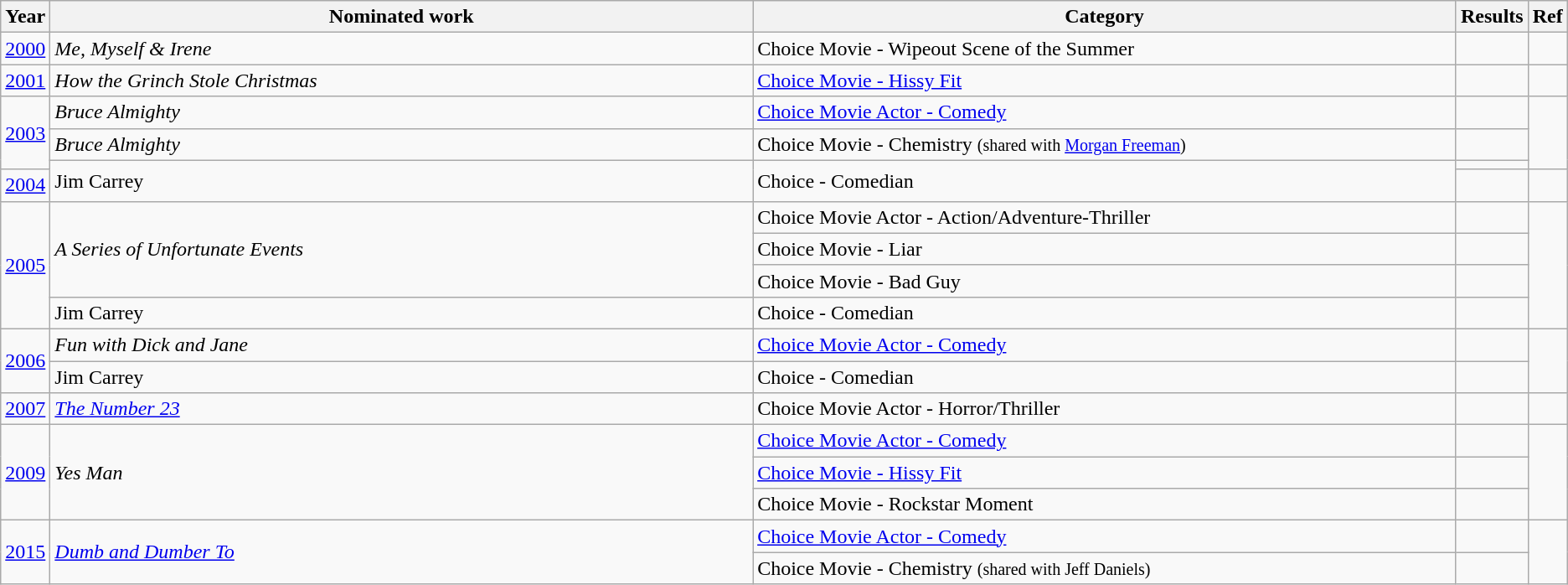<table class="wikitable">
<tr>
<th scope="col" style="width:1em;">Year</th>
<th scope="col" style="width:35em;">Nominated work</th>
<th scope="col" style="width:35em;">Category</th>
<th scope="col" style="width:1em;">Results</th>
<th scope="col" style="width:1em;">Ref</th>
</tr>
<tr>
<td><a href='#'>2000</a></td>
<td><em>Me, Myself & Irene</em></td>
<td>Choice Movie - Wipeout Scene of the Summer</td>
<td></td>
<td></td>
</tr>
<tr>
<td><a href='#'>2001</a></td>
<td><em>How the Grinch Stole Christmas</em></td>
<td><a href='#'>Choice Movie - Hissy Fit</a></td>
<td></td>
<td></td>
</tr>
<tr>
<td rowspan="3"><a href='#'>2003</a></td>
<td><em>Bruce Almighty</em></td>
<td><a href='#'>Choice Movie Actor - Comedy</a></td>
<td></td>
<td rowspan="3"></td>
</tr>
<tr>
<td><em>Bruce Almighty</em></td>
<td>Choice Movie - Chemistry <small>(shared with <a href='#'>Morgan Freeman</a>)</small></td>
<td></td>
</tr>
<tr>
<td rowspan="2">Jim Carrey</td>
<td rowspan="2">Choice - Comedian</td>
<td></td>
</tr>
<tr>
<td><a href='#'>2004</a></td>
<td></td>
<td></td>
</tr>
<tr>
<td rowspan="4"><a href='#'>2005</a></td>
<td rowspan="3"><em>A Series of Unfortunate Events</em></td>
<td>Choice Movie Actor - Action/Adventure-Thriller</td>
<td></td>
<td rowspan="4"></td>
</tr>
<tr>
<td>Choice Movie - Liar</td>
<td></td>
</tr>
<tr>
<td>Choice Movie - Bad Guy</td>
<td></td>
</tr>
<tr>
<td>Jim Carrey</td>
<td>Choice - Comedian</td>
<td></td>
</tr>
<tr>
<td rowspan="2"><a href='#'>2006</a></td>
<td><em>Fun with Dick and Jane</em></td>
<td><a href='#'>Choice Movie Actor - Comedy</a></td>
<td></td>
<td rowspan="2"></td>
</tr>
<tr>
<td>Jim Carrey</td>
<td>Choice - Comedian</td>
<td></td>
</tr>
<tr>
<td><a href='#'>2007</a></td>
<td><em><a href='#'>The Number 23</a></em></td>
<td>Choice Movie Actor - Horror/Thriller</td>
<td></td>
<td></td>
</tr>
<tr>
<td rowspan="3"><a href='#'>2009</a></td>
<td rowspan="3"><em>Yes Man</em></td>
<td><a href='#'>Choice Movie Actor - Comedy</a></td>
<td></td>
<td rowspan="3"></td>
</tr>
<tr>
<td><a href='#'>Choice Movie - Hissy Fit</a></td>
<td></td>
</tr>
<tr>
<td>Choice Movie - Rockstar Moment</td>
<td></td>
</tr>
<tr>
<td rowspan="2"><a href='#'>2015</a></td>
<td rowspan="2"><em><a href='#'>Dumb and Dumber To</a></em></td>
<td><a href='#'>Choice Movie Actor - Comedy</a></td>
<td></td>
<td rowspan="2"></td>
</tr>
<tr>
<td>Choice Movie - Chemistry <small>(shared with Jeff Daniels)</small></td>
<td></td>
</tr>
</table>
